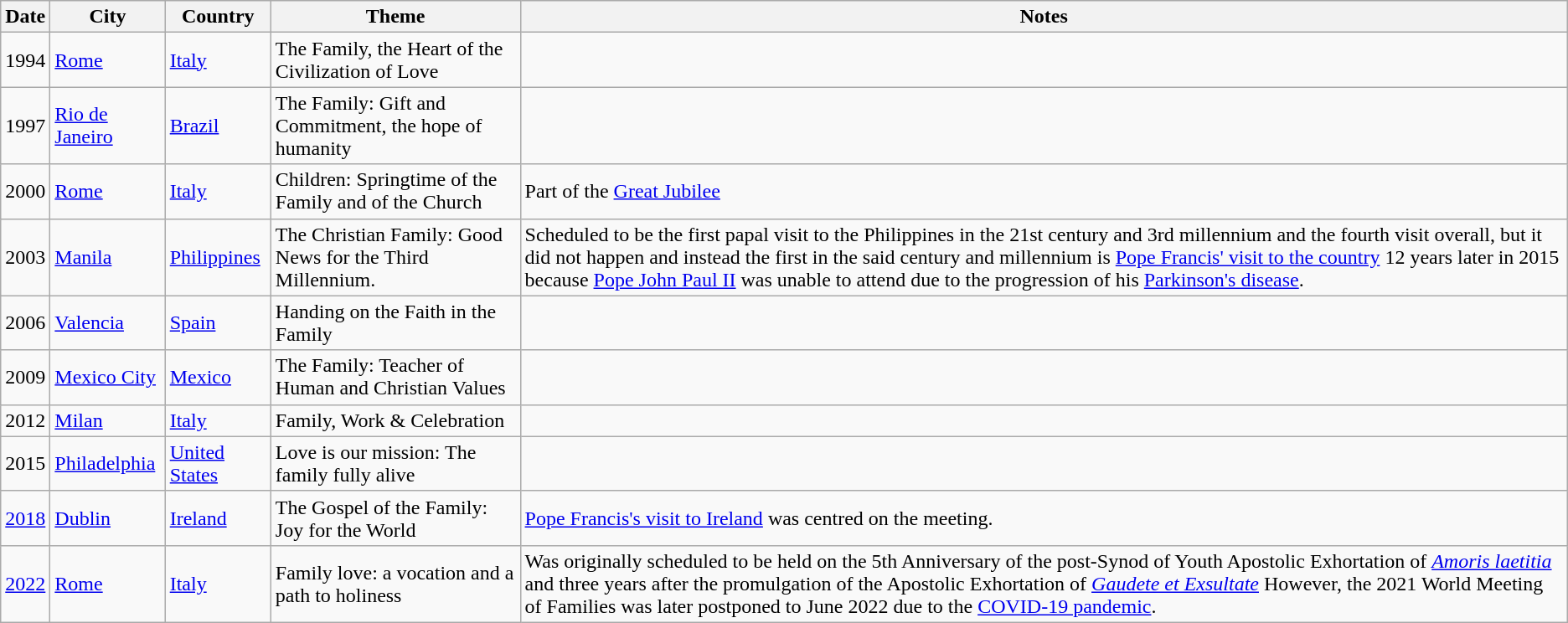<table class="wikitable sortable">
<tr>
<th>Date</th>
<th>City</th>
<th>Country</th>
<th>Theme</th>
<th class="unsortable">Notes</th>
</tr>
<tr>
<td>1994</td>
<td><a href='#'>Rome</a></td>
<td><a href='#'>Italy</a></td>
<td>The Family, the Heart of the Civilization of Love</td>
<td></td>
</tr>
<tr>
<td>1997</td>
<td><a href='#'>Rio de Janeiro</a></td>
<td><a href='#'>Brazil</a></td>
<td>The Family: Gift and Commitment, the hope of humanity</td>
<td></td>
</tr>
<tr>
<td>2000</td>
<td><a href='#'>Rome</a></td>
<td><a href='#'>Italy</a></td>
<td>Children: Springtime of the Family and of the Church</td>
<td>Part of the <a href='#'>Great Jubilee</a></td>
</tr>
<tr>
<td>2003</td>
<td><a href='#'>Manila</a></td>
<td><a href='#'>Philippines</a></td>
<td>The Christian Family: Good News for the Third Millennium.</td>
<td>Scheduled to be the first papal visit to the Philippines in the 21st century and 3rd millennium and the fourth visit overall, but it did not happen and instead the first in the said century and millennium is <a href='#'>Pope Francis' visit to the country</a> 12 years later in 2015 because <a href='#'>Pope John Paul II</a> was unable to attend due to the progression of his <a href='#'>Parkinson's disease</a>.</td>
</tr>
<tr>
<td>2006</td>
<td><a href='#'>Valencia</a></td>
<td><a href='#'>Spain</a></td>
<td>Handing on the Faith in the Family</td>
<td></td>
</tr>
<tr>
<td>2009</td>
<td><a href='#'>Mexico City</a></td>
<td><a href='#'>Mexico</a></td>
<td>The Family: Teacher of Human and Christian Values</td>
<td></td>
</tr>
<tr>
<td>2012</td>
<td><a href='#'>Milan</a></td>
<td><a href='#'>Italy</a></td>
<td>Family, Work & Celebration</td>
<td></td>
</tr>
<tr>
<td>2015</td>
<td><a href='#'>Philadelphia</a></td>
<td><a href='#'>United States</a></td>
<td>Love is our mission: The family fully alive</td>
<td></td>
</tr>
<tr>
<td><a href='#'>2018</a></td>
<td><a href='#'>Dublin</a></td>
<td><a href='#'>Ireland</a></td>
<td>The Gospel of the Family: Joy for the World</td>
<td><a href='#'>Pope Francis's visit to Ireland</a> was centred on the meeting.</td>
</tr>
<tr>
<td><a href='#'>2022</a></td>
<td><a href='#'>Rome</a></td>
<td><a href='#'>Italy</a></td>
<td>Family love: a vocation and a path to holiness</td>
<td>Was originally scheduled to be held on the 5th Anniversary of the post-Synod of Youth Apostolic Exhortation of <em><a href='#'>Amoris laetitia</a></em> and three years after the promulgation of the Apostolic Exhortation of <em><a href='#'>Gaudete et Exsultate</a></em> However, the 2021 World Meeting of Families was later postponed to June 2022 due to the <a href='#'>COVID-19 pandemic</a>.</td>
</tr>
</table>
